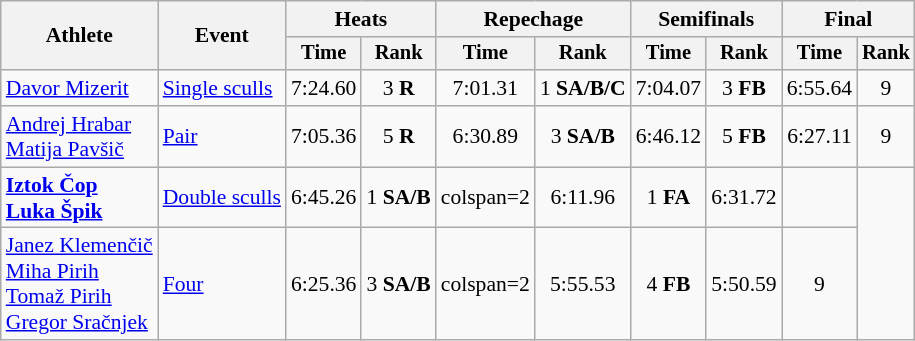<table class="wikitable" style="font-size:90%;">
<tr>
<th rowspan="2">Athlete</th>
<th rowspan="2">Event</th>
<th colspan="2">Heats</th>
<th colspan="2">Repechage</th>
<th colspan="2">Semifinals</th>
<th colspan="2">Final</th>
</tr>
<tr style="font-size:95%">
<th>Time</th>
<th>Rank</th>
<th>Time</th>
<th>Rank</th>
<th>Time</th>
<th>Rank</th>
<th>Time</th>
<th>Rank</th>
</tr>
<tr align=center>
<td align=left><a href='#'>Davor Mizerit</a></td>
<td align=left><a href='#'>Single sculls</a></td>
<td>7:24.60</td>
<td>3 <strong>R</strong></td>
<td>7:01.31</td>
<td>1 <strong>SA/B/C</strong></td>
<td>7:04.07</td>
<td>3 <strong>FB</strong></td>
<td>6:55.64</td>
<td>9</td>
</tr>
<tr align=center>
<td align=left><a href='#'>Andrej Hrabar</a><br><a href='#'>Matija Pavšič</a></td>
<td align=left><a href='#'>Pair</a></td>
<td>7:05.36</td>
<td>5 <strong>R</strong></td>
<td>6:30.89</td>
<td>3 <strong>SA/B</strong></td>
<td>6:46.12</td>
<td>5 <strong>FB</strong></td>
<td>6:27.11</td>
<td>9</td>
</tr>
<tr align=center>
<td align=left><strong><a href='#'>Iztok Čop</a><br><a href='#'>Luka Špik</a></strong></td>
<td align=left><a href='#'>Double sculls</a></td>
<td>6:45.26</td>
<td>1 <strong>SA/B</strong></td>
<td>colspan=2 </td>
<td>6:11.96</td>
<td>1 <strong>FA</strong></td>
<td>6:31.72</td>
<td></td>
</tr>
<tr align=center>
<td align=left><a href='#'>Janez Klemenčič</a><br><a href='#'>Miha Pirih</a><br><a href='#'>Tomaž Pirih</a><br><a href='#'>Gregor Sračnjek</a></td>
<td align=left><a href='#'>Four</a></td>
<td>6:25.36</td>
<td>3 <strong>SA/B</strong></td>
<td>colspan=2 </td>
<td>5:55.53</td>
<td>4 <strong>FB</strong></td>
<td>5:50.59</td>
<td>9</td>
</tr>
</table>
